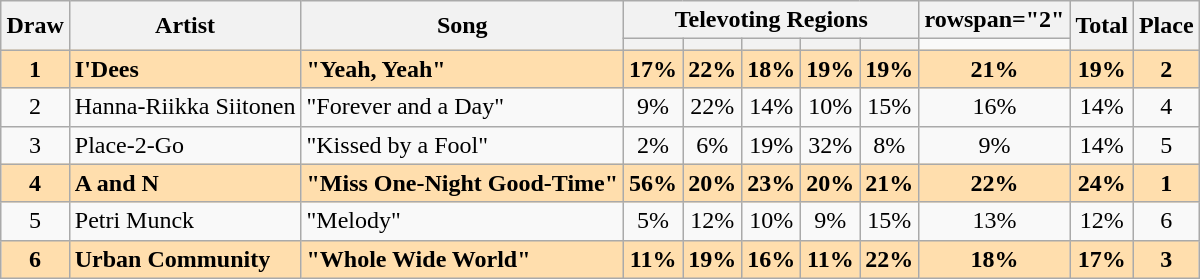<table class="sortable wikitable" style="margin: 1em auto 1em auto; text-align:center;">
<tr>
<th rowspan="2">Draw</th>
<th rowspan="2">Artist</th>
<th rowspan="2">Song</th>
<th colspan="5">Televoting Regions</th>
<th>rowspan="2" </th>
<th rowspan="2">Total</th>
<th rowspan="2">Place</th>
</tr>
<tr>
<th></th>
<th></th>
<th></th>
<th></th>
<th></th>
</tr>
<tr style="font-weight:bold; background:navajowhite;">
<td>1</td>
<td align="left">I'Dees</td>
<td align="left">"Yeah, Yeah"</td>
<td>17%</td>
<td>22%</td>
<td>18%</td>
<td>19%</td>
<td>19%</td>
<td>21%</td>
<td>19%</td>
<td>2</td>
</tr>
<tr>
<td>2</td>
<td align="left">Hanna-Riikka Siitonen</td>
<td align="left">"Forever and a Day"</td>
<td>9%</td>
<td>22%</td>
<td>14%</td>
<td>10%</td>
<td>15%</td>
<td>16%</td>
<td>14%</td>
<td>4</td>
</tr>
<tr>
<td>3</td>
<td align="left">Place-2-Go</td>
<td align="left">"Kissed by a Fool"</td>
<td>2%</td>
<td>6%</td>
<td>19%</td>
<td>32%</td>
<td>8%</td>
<td>9%</td>
<td>14%</td>
<td>5</td>
</tr>
<tr style="font-weight:bold; background:navajowhite;">
<td>4</td>
<td align="left">A and N</td>
<td align="left">"Miss One-Night Good-Time"</td>
<td>56%</td>
<td>20%</td>
<td>23%</td>
<td>20%</td>
<td>21%</td>
<td>22%</td>
<td>24%</td>
<td>1</td>
</tr>
<tr>
<td>5</td>
<td align="left">Petri Munck</td>
<td align="left">"Melody"</td>
<td>5%</td>
<td>12%</td>
<td>10%</td>
<td>9%</td>
<td>15%</td>
<td>13%</td>
<td>12%</td>
<td>6</td>
</tr>
<tr style="font-weight:bold; background:navajowhite;">
<td>6</td>
<td align="left">Urban Community</td>
<td align="left">"Whole Wide World"</td>
<td>11%</td>
<td>19%</td>
<td>16%</td>
<td>11%</td>
<td>22%</td>
<td>18%</td>
<td>17%</td>
<td>3</td>
</tr>
</table>
